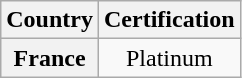<table class="wikitable sortable plainrowheaders">
<tr>
<th bgcolor="#ebf5ff">Country</th>
<th bgcolor="#ebf5ff">Certification</th>
</tr>
<tr>
<th scope="row">France</th>
<td align="center">Platinum</td>
</tr>
</table>
